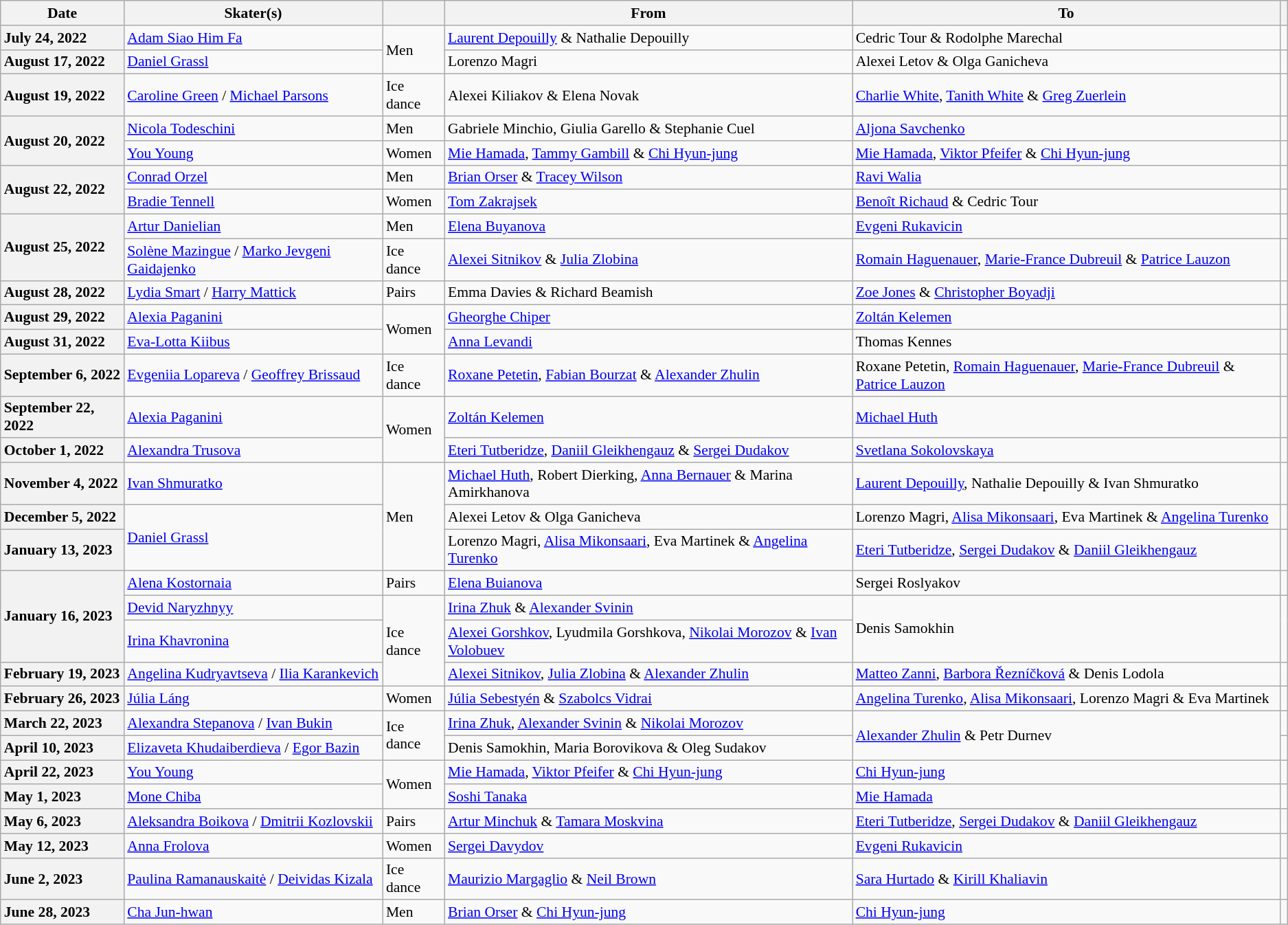<table class="wikitable unsortable" style="text-align:left; font-size:90%">
<tr>
<th scope="col">Date</th>
<th scope="col">Skater(s)</th>
<th scope="col"></th>
<th scope="col">From</th>
<th scope="col">To</th>
<th scope="col"></th>
</tr>
<tr>
<th scope="row" style="text-align:left">July 24, 2022</th>
<td> <a href='#'>Adam Siao Him Fa</a></td>
<td rowspan="2">Men</td>
<td><a href='#'>Laurent Depouilly</a> & Nathalie Depouilly</td>
<td>Cedric Tour & Rodolphe Marechal</td>
<td></td>
</tr>
<tr>
<th scope="row" style="text-align:left">August 17, 2022</th>
<td> <a href='#'>Daniel Grassl</a></td>
<td>Lorenzo Magri</td>
<td>Alexei Letov & Olga Ganicheva</td>
<td></td>
</tr>
<tr>
<th scope="row" style="text-align:left">August 19, 2022</th>
<td> <a href='#'>Caroline Green</a> / <a href='#'>Michael Parsons</a></td>
<td>Ice dance</td>
<td>Alexei Kiliakov & Elena Novak</td>
<td><a href='#'>Charlie White</a>, <a href='#'>Tanith White</a> & <a href='#'>Greg Zuerlein</a></td>
<td></td>
</tr>
<tr>
<th scope="row" style="text-align:left" rowspan=2>August 20, 2022</th>
<td> <a href='#'>Nicola Todeschini</a></td>
<td>Men</td>
<td>Gabriele Minchio, Giulia Garello & Stephanie Cuel</td>
<td><a href='#'>Aljona Savchenko</a></td>
<td></td>
</tr>
<tr>
<td> <a href='#'>You Young</a></td>
<td>Women</td>
<td><a href='#'>Mie Hamada</a>, <a href='#'>Tammy Gambill</a> & <a href='#'>Chi Hyun-jung</a></td>
<td><a href='#'>Mie Hamada</a>, <a href='#'>Viktor Pfeifer</a> & <a href='#'>Chi Hyun-jung</a></td>
<td></td>
</tr>
<tr>
<th scope="row" style="text-align:left" rowspan=2>August 22, 2022</th>
<td> <a href='#'>Conrad Orzel</a></td>
<td>Men</td>
<td><a href='#'>Brian Orser</a> & <a href='#'>Tracey Wilson</a></td>
<td><a href='#'>Ravi Walia</a></td>
<td></td>
</tr>
<tr>
<td> <a href='#'>Bradie Tennell</a></td>
<td>Women</td>
<td><a href='#'>Tom Zakrajsek</a></td>
<td><a href='#'>Benoît Richaud</a> & Cedric Tour</td>
<td></td>
</tr>
<tr>
<th scope="row" style="text-align:left" rowspan=2>August 25, 2022</th>
<td> <a href='#'>Artur Danielian</a></td>
<td>Men</td>
<td><a href='#'>Elena Buyanova</a></td>
<td><a href='#'>Evgeni Rukavicin</a></td>
<td></td>
</tr>
<tr>
<td> <a href='#'>Solène Mazingue</a> / <a href='#'>Marko Jevgeni Gaidajenko</a></td>
<td>Ice dance</td>
<td><a href='#'>Alexei Sitnikov</a> & <a href='#'>Julia Zlobina</a></td>
<td><a href='#'>Romain Haguenauer</a>, <a href='#'>Marie-France Dubreuil</a> & <a href='#'>Patrice Lauzon</a></td>
<td></td>
</tr>
<tr>
<th scope="row" style="text-align:left">August 28, 2022</th>
<td> <a href='#'>Lydia Smart</a> / <a href='#'>Harry Mattick</a></td>
<td>Pairs</td>
<td>Emma Davies & Richard Beamish</td>
<td><a href='#'>Zoe Jones</a> & <a href='#'>Christopher Boyadji</a></td>
<td></td>
</tr>
<tr>
<th scope="row" style="text-align:left">August 29, 2022</th>
<td> <a href='#'>Alexia Paganini</a></td>
<td rowspan="2">Women</td>
<td><a href='#'>Gheorghe Chiper</a></td>
<td><a href='#'>Zoltán Kelemen</a></td>
<td></td>
</tr>
<tr>
<th scope="row" style="text-align:left">August 31, 2022</th>
<td> <a href='#'>Eva-Lotta Kiibus</a></td>
<td><a href='#'>Anna Levandi</a></td>
<td>Thomas Kennes</td>
<td></td>
</tr>
<tr>
<th scope="row" style="text-align:left">September 6, 2022</th>
<td> <a href='#'>Evgeniia Lopareva</a> / <a href='#'>Geoffrey Brissaud</a></td>
<td>Ice dance</td>
<td><a href='#'>Roxane Petetin</a>, <a href='#'>Fabian Bourzat</a> & <a href='#'>Alexander Zhulin</a></td>
<td>Roxane Petetin, <a href='#'>Romain Haguenauer</a>, <a href='#'>Marie-France Dubreuil</a> & <a href='#'>Patrice Lauzon</a></td>
<td></td>
</tr>
<tr>
<th scope="row" style="text-align:left">September 22, 2022</th>
<td> <a href='#'>Alexia Paganini</a></td>
<td rowspan="2">Women</td>
<td><a href='#'>Zoltán Kelemen</a></td>
<td><a href='#'>Michael Huth</a></td>
<td></td>
</tr>
<tr>
<th scope="row" style="text-align:left">October 1, 2022</th>
<td> <a href='#'>Alexandra Trusova</a></td>
<td><a href='#'>Eteri Tutberidze</a>, <a href='#'>Daniil Gleikhengauz</a> & <a href='#'>Sergei Dudakov</a></td>
<td><a href='#'>Svetlana Sokolovskaya</a></td>
<td></td>
</tr>
<tr>
<th scope="row" style="text-align:left">November 4, 2022</th>
<td> <a href='#'>Ivan Shmuratko</a></td>
<td rowspan="3">Men</td>
<td><a href='#'>Michael Huth</a>, Robert Dierking, <a href='#'>Anna Bernauer</a> & Marina Amirkhanova</td>
<td><a href='#'>Laurent Depouilly</a>, Nathalie Depouilly & Ivan Shmuratko</td>
<td></td>
</tr>
<tr>
<th scope="row" style="text-align:left">December 5, 2022</th>
<td rowspan="2"> <a href='#'>Daniel Grassl</a></td>
<td>Alexei Letov & Olga Ganicheva</td>
<td>Lorenzo Magri, <a href='#'>Alisa Mikonsaari</a>, Eva Martinek & <a href='#'>Angelina Turenko</a></td>
<td></td>
</tr>
<tr>
<th scope="row" style="text-align:left">January 13, 2023</th>
<td>Lorenzo Magri, <a href='#'>Alisa Mikonsaari</a>, Eva Martinek & <a href='#'>Angelina Turenko</a></td>
<td><a href='#'>Eteri Tutberidze</a>, <a href='#'>Sergei Dudakov</a> & <a href='#'>Daniil Gleikhengauz</a></td>
<td></td>
</tr>
<tr>
<th rowspan="3" scope="row" style="text-align:left">January 16, 2023</th>
<td> <a href='#'>Alena Kostornaia</a></td>
<td>Pairs</td>
<td><a href='#'>Elena Buianova</a></td>
<td>Sergei Roslyakov</td>
<td></td>
</tr>
<tr>
<td> <a href='#'>Devid Naryzhnyy</a></td>
<td rowspan="3">Ice dance</td>
<td><a href='#'>Irina Zhuk</a> & <a href='#'>Alexander Svinin</a></td>
<td rowspan=2>Denis Samokhin</td>
<td rowspan=2></td>
</tr>
<tr>
<td> <a href='#'>Irina Khavronina</a></td>
<td><a href='#'>Alexei Gorshkov</a>, Lyudmila Gorshkova, <a href='#'>Nikolai Morozov</a> & <a href='#'>Ivan Volobuev</a></td>
</tr>
<tr>
<th scope="row" style="text-align:left">February 19, 2023</th>
<td> <a href='#'>Angelina Kudryavtseva</a> / <a href='#'>Ilia Karankevich</a></td>
<td><a href='#'>Alexei Sitnikov</a>, <a href='#'>Julia Zlobina</a> & <a href='#'>Alexander Zhulin</a></td>
<td><a href='#'>Matteo Zanni</a>, <a href='#'>Barbora Řezníčková</a> & Denis Lodola</td>
<td></td>
</tr>
<tr>
<th scope="row" style="text-align:left">February 26, 2023</th>
<td> <a href='#'>Júlia Láng</a></td>
<td>Women</td>
<td><a href='#'>Júlia Sebestyén</a> & <a href='#'>Szabolcs Vidrai</a></td>
<td><a href='#'>Angelina Turenko</a>, <a href='#'>Alisa Mikonsaari</a>, Lorenzo Magri & Eva Martinek</td>
<td></td>
</tr>
<tr>
<th scope="row" style="text-align:left">March 22, 2023</th>
<td> <a href='#'>Alexandra Stepanova</a> / <a href='#'>Ivan Bukin</a></td>
<td rowspan="2">Ice dance</td>
<td><a href='#'>Irina Zhuk</a>, <a href='#'>Alexander Svinin</a> & <a href='#'>Nikolai Morozov</a></td>
<td rowspan="2"><a href='#'>Alexander Zhulin</a> & Petr Durnev</td>
<td></td>
</tr>
<tr>
<th scope="row" style="text-align:left">April 10, 2023</th>
<td> <a href='#'>Elizaveta Khudaiberdieva</a> / <a href='#'>Egor Bazin</a></td>
<td>Denis Samokhin, Maria Borovikova & Oleg Sudakov</td>
<td></td>
</tr>
<tr>
<th scope="row" style="text-align:left">April 22, 2023</th>
<td> <a href='#'>You Young</a></td>
<td rowspan="2">Women</td>
<td><a href='#'>Mie Hamada</a>, <a href='#'>Viktor Pfeifer</a> & <a href='#'>Chi Hyun-jung</a></td>
<td><a href='#'>Chi Hyun-jung</a></td>
<td></td>
</tr>
<tr>
<th scope="row" style="text-align:left">May 1, 2023</th>
<td> <a href='#'>Mone Chiba</a></td>
<td><a href='#'>Soshi Tanaka</a></td>
<td><a href='#'>Mie Hamada</a></td>
<td></td>
</tr>
<tr>
<th scope="row" style="text-align:left">May 6, 2023</th>
<td> <a href='#'>Aleksandra Boikova</a> / <a href='#'>Dmitrii Kozlovskii</a></td>
<td>Pairs</td>
<td><a href='#'>Artur Minchuk</a> & <a href='#'>Tamara Moskvina</a></td>
<td><a href='#'>Eteri Tutberidze</a>, <a href='#'>Sergei Dudakov</a> & <a href='#'>Daniil Gleikhengauz</a></td>
<td></td>
</tr>
<tr>
<th scope="row" style="text-align:left">May 12, 2023</th>
<td> <a href='#'>Anna Frolova</a></td>
<td>Women</td>
<td><a href='#'>Sergei Davydov</a></td>
<td><a href='#'>Evgeni Rukavicin</a></td>
<td></td>
</tr>
<tr>
<th scope="row" style="text-align:left">June 2, 2023</th>
<td> <a href='#'>Paulina Ramanauskaitė</a> / <a href='#'>Deividas Kizala</a></td>
<td>Ice dance</td>
<td><a href='#'>Maurizio Margaglio</a> & <a href='#'>Neil Brown</a></td>
<td><a href='#'>Sara Hurtado</a> & <a href='#'>Kirill Khaliavin</a></td>
<td></td>
</tr>
<tr>
<th scope="row" style="text-align:left">June 28, 2023</th>
<td> <a href='#'>Cha Jun-hwan</a></td>
<td>Men</td>
<td><a href='#'>Brian Orser</a> & <a href='#'>Chi Hyun-jung</a></td>
<td><a href='#'>Chi Hyun-jung</a></td>
<td></td>
</tr>
</table>
